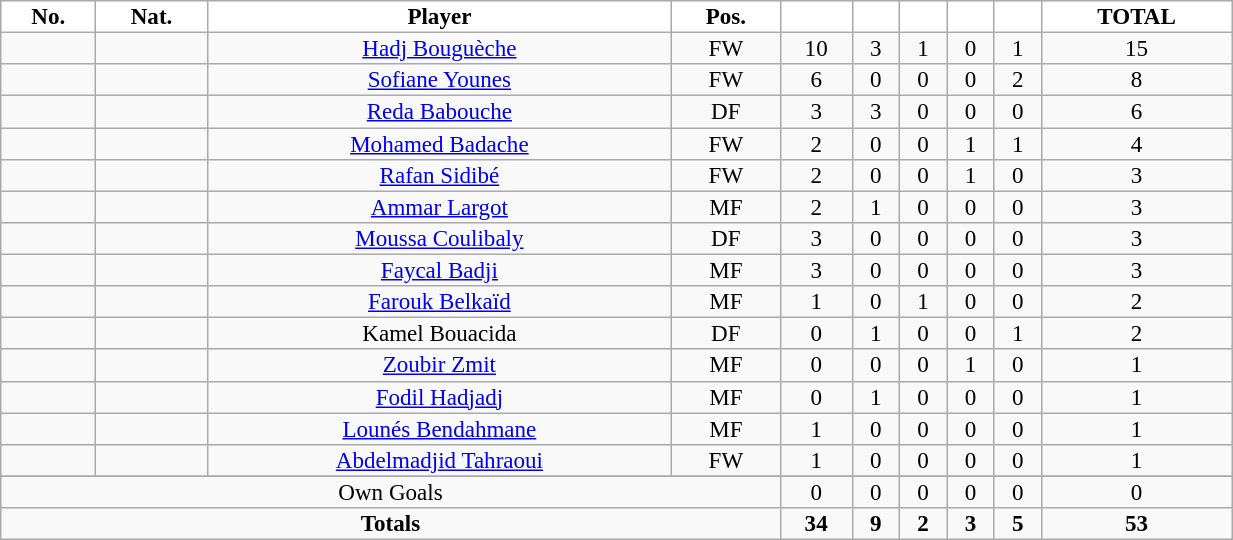<table class="wikitable sortable alternance" style="font-size:96%; text-align:center; line-height:14px; width:65%;">
<tr>
<th style="background:white; color:black; text-align:center;">No.</th>
<th style="background:white; color:black; text-align:center;">Nat.</th>
<th style="background:white; color:black; text-align:center;">Player</th>
<th style="background:white; color:black; text-align:center;">Pos.</th>
<th style="background:white; color:black; text-align:center;"></th>
<th style="background:white; color:black; text-align:center;"></th>
<th style="background:white; color:black; text-align:center;"></th>
<th style="background:white; color:black; text-align:center;"></th>
<th style="background:white; color:black; text-align:center;"></th>
<th style="background:white; color:black; text-align:center;">TOTAL</th>
</tr>
<tr>
<td></td>
<td></td>
<td><a href='#'>Hadj Bouguèche</a></td>
<td>FW</td>
<td>10</td>
<td>3</td>
<td>1</td>
<td>0</td>
<td>1</td>
<td>15</td>
</tr>
<tr>
<td></td>
<td></td>
<td><a href='#'>Sofiane Younes</a></td>
<td>FW</td>
<td>6</td>
<td>0</td>
<td>0</td>
<td>0</td>
<td>2</td>
<td>8</td>
</tr>
<tr>
<td></td>
<td></td>
<td><a href='#'>Reda Babouche</a></td>
<td>DF</td>
<td>3</td>
<td>3</td>
<td>0</td>
<td>0</td>
<td>0</td>
<td>6</td>
</tr>
<tr>
<td></td>
<td></td>
<td><a href='#'>Mohamed Badache</a></td>
<td>FW</td>
<td>2</td>
<td>0</td>
<td>0</td>
<td>1</td>
<td>1</td>
<td>4</td>
</tr>
<tr>
<td></td>
<td></td>
<td><a href='#'>Rafan Sidibé</a></td>
<td>FW</td>
<td>2</td>
<td>0</td>
<td>0</td>
<td>1</td>
<td>0</td>
<td>3</td>
</tr>
<tr>
<td></td>
<td></td>
<td><a href='#'>Ammar Largot</a></td>
<td>MF</td>
<td>2</td>
<td>1</td>
<td>0</td>
<td>0</td>
<td>0</td>
<td>3</td>
</tr>
<tr>
<td></td>
<td></td>
<td><a href='#'>Moussa Coulibaly</a></td>
<td>DF</td>
<td>3</td>
<td>0</td>
<td>0</td>
<td>0</td>
<td>0</td>
<td>3</td>
</tr>
<tr>
<td></td>
<td></td>
<td><a href='#'>Faycal Badji</a></td>
<td>MF</td>
<td>3</td>
<td>0</td>
<td>0</td>
<td>0</td>
<td>0</td>
<td>3</td>
</tr>
<tr>
<td></td>
<td></td>
<td><a href='#'>Farouk Belkaïd</a></td>
<td>MF</td>
<td>1</td>
<td>0</td>
<td>1</td>
<td>0</td>
<td>0</td>
<td>2</td>
</tr>
<tr>
<td></td>
<td></td>
<td>Kamel Bouacida</td>
<td>DF</td>
<td>0</td>
<td>1</td>
<td>0</td>
<td>0</td>
<td>1</td>
<td>2</td>
</tr>
<tr>
<td></td>
<td></td>
<td><a href='#'>Zoubir Zmit</a></td>
<td>MF</td>
<td>0</td>
<td>0</td>
<td>0</td>
<td>1</td>
<td>0</td>
<td>1</td>
</tr>
<tr>
<td></td>
<td></td>
<td><a href='#'>Fodil Hadjadj</a></td>
<td>MF</td>
<td>0</td>
<td>1</td>
<td>0</td>
<td>0</td>
<td>0</td>
<td>1</td>
</tr>
<tr>
<td></td>
<td></td>
<td><a href='#'>Lounés Bendahmane</a></td>
<td>MF</td>
<td>1</td>
<td>0</td>
<td>0</td>
<td>0</td>
<td>0</td>
<td>1</td>
</tr>
<tr>
<td></td>
<td></td>
<td><a href='#'>Abdelmadjid Tahraoui</a></td>
<td>FW</td>
<td>1</td>
<td>0</td>
<td>0</td>
<td>0</td>
<td>0</td>
<td>1</td>
</tr>
<tr>
</tr>
<tr class="sortbottom">
<td colspan="4">Own Goals</td>
<td>0</td>
<td>0</td>
<td>0</td>
<td>0</td>
<td>0</td>
<td>0</td>
</tr>
<tr class="sortbottom">
<td colspan="4"><strong>Totals</strong></td>
<td><strong>34</strong></td>
<td><strong>9</strong></td>
<td><strong>2</strong></td>
<td><strong>3</strong></td>
<td><strong>5</strong></td>
<td><strong>53</strong></td>
</tr>
</table>
